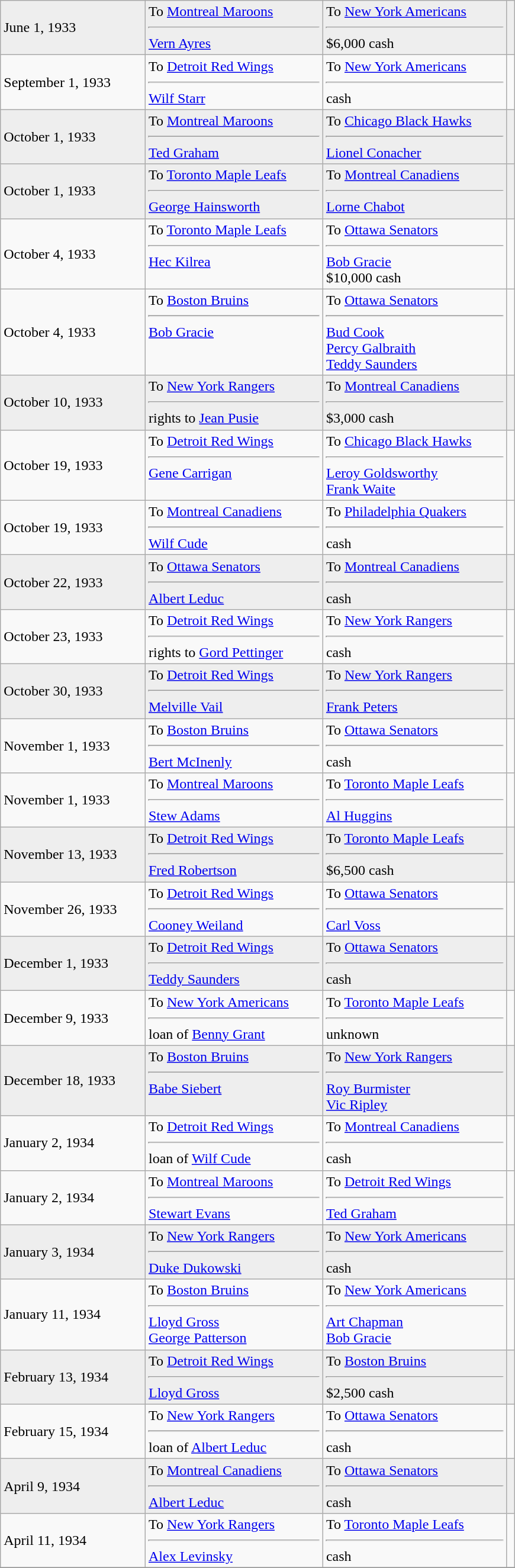<table class="wikitable" style="border:1px solid #999999; width:580px;">
<tr bgcolor="eeeeee">
<td>June 1, 1933</td>
<td valign="top">To <a href='#'>Montreal Maroons</a><hr><a href='#'>Vern Ayres</a></td>
<td valign="top">To <a href='#'>New York Americans</a><hr>$6,000 cash</td>
<td></td>
</tr>
<tr>
<td>September 1, 1933</td>
<td valign="top">To <a href='#'>Detroit Red Wings</a><hr><a href='#'>Wilf Starr</a></td>
<td valign="top">To <a href='#'>New York Americans</a><hr>cash</td>
<td></td>
</tr>
<tr bgcolor="eeeeee">
<td>October 1, 1933</td>
<td valign="top">To <a href='#'>Montreal Maroons</a><hr><a href='#'>Ted Graham</a></td>
<td valign="top">To <a href='#'>Chicago Black Hawks</a> <hr><a href='#'>Lionel Conacher</a></td>
<td></td>
</tr>
<tr bgcolor="eeeeee">
<td>October 1, 1933</td>
<td valign="top">To <a href='#'>Toronto Maple Leafs</a><hr><a href='#'>George Hainsworth</a></td>
<td valign="top">To <a href='#'>Montreal Canadiens</a> <hr><a href='#'>Lorne Chabot</a></td>
<td></td>
</tr>
<tr>
<td>October 4, 1933</td>
<td valign="top">To <a href='#'>Toronto Maple Leafs</a><hr><a href='#'>Hec Kilrea</a></td>
<td valign="top">To <a href='#'>Ottawa Senators</a> <hr><a href='#'>Bob Gracie</a><br>$10,000 cash</td>
<td></td>
</tr>
<tr>
<td>October 4, 1933</td>
<td valign="top">To <a href='#'>Boston Bruins</a><hr><a href='#'>Bob Gracie</a></td>
<td valign="top">To <a href='#'>Ottawa Senators</a> <hr><a href='#'>Bud Cook</a><br><a href='#'>Percy Galbraith</a><br><a href='#'>Teddy Saunders</a></td>
<td></td>
</tr>
<tr bgcolor="eeeeee">
<td>October 10, 1933</td>
<td valign="top">To <a href='#'>New York Rangers</a><hr>rights to <a href='#'>Jean Pusie</a></td>
<td valign="top">To <a href='#'>Montreal Canadiens</a><hr>$3,000 cash</td>
<td></td>
</tr>
<tr>
<td>October 19, 1933</td>
<td valign="top">To <a href='#'>Detroit Red Wings</a><hr><a href='#'>Gene Carrigan</a></td>
<td valign="top">To <a href='#'>Chicago Black Hawks</a><hr><a href='#'>Leroy Goldsworthy</a><br><a href='#'>Frank Waite</a></td>
<td></td>
</tr>
<tr>
<td>October 19, 1933</td>
<td valign="top">To <a href='#'>Montreal Canadiens</a><hr><a href='#'>Wilf Cude</a></td>
<td valign="top">To <a href='#'>Philadelphia Quakers</a><hr>cash</td>
<td></td>
</tr>
<tr bgcolor="eeeeee">
<td>October 22, 1933</td>
<td valign="top">To <a href='#'>Ottawa Senators</a><hr><a href='#'>Albert Leduc</a></td>
<td valign="top">To <a href='#'>Montreal Canadiens</a><hr>cash</td>
<td></td>
</tr>
<tr>
<td>October 23, 1933</td>
<td valign="top">To <a href='#'>Detroit Red Wings</a><hr>rights to <a href='#'>Gord Pettinger</a></td>
<td valign="top">To <a href='#'>New York Rangers</a><hr>cash</td>
<td></td>
</tr>
<tr bgcolor="eeeeee">
<td>October 30, 1933</td>
<td valign="top">To <a href='#'>Detroit Red Wings</a><hr><a href='#'>Melville Vail</a></td>
<td valign="top">To <a href='#'>New York Rangers</a><hr><a href='#'>Frank Peters</a></td>
<td></td>
</tr>
<tr>
<td>November 1, 1933</td>
<td valign="top">To <a href='#'>Boston Bruins</a><hr><a href='#'>Bert McInenly</a></td>
<td valign="top">To <a href='#'>Ottawa Senators</a><hr>cash</td>
<td></td>
</tr>
<tr>
<td>November 1, 1933</td>
<td valign="top">To <a href='#'>Montreal Maroons</a><hr><a href='#'>Stew Adams</a></td>
<td valign="top">To <a href='#'>Toronto Maple Leafs</a><hr><a href='#'>Al Huggins</a></td>
<td></td>
</tr>
<tr bgcolor="eeeeee">
<td>November 13, 1933</td>
<td valign="top">To <a href='#'>Detroit Red Wings</a><hr><a href='#'>Fred Robertson</a></td>
<td valign="top">To <a href='#'>Toronto Maple Leafs</a><hr>$6,500 cash</td>
<td></td>
</tr>
<tr>
<td>November 26, 1933</td>
<td valign="top">To <a href='#'>Detroit Red Wings</a><hr><a href='#'>Cooney Weiland</a></td>
<td valign="top">To <a href='#'>Ottawa Senators</a><hr><a href='#'>Carl Voss</a></td>
<td></td>
</tr>
<tr bgcolor="eeeeee">
<td>December 1, 1933</td>
<td valign="top">To <a href='#'>Detroit Red Wings</a><hr><a href='#'>Teddy Saunders</a></td>
<td valign="top">To <a href='#'>Ottawa Senators</a><hr>cash</td>
<td></td>
</tr>
<tr>
<td>December 9, 1933</td>
<td valign="top">To <a href='#'>New York Americans</a><hr>loan of <a href='#'>Benny Grant</a></td>
<td valign="top">To <a href='#'>Toronto Maple Leafs</a><hr>unknown</td>
<td></td>
</tr>
<tr bgcolor="eeeeee">
<td>December 18, 1933</td>
<td valign="top">To <a href='#'>Boston Bruins</a><hr><a href='#'>Babe Siebert</a></td>
<td valign="top">To <a href='#'>New York Rangers</a><hr><a href='#'>Roy Burmister</a><br><a href='#'>Vic Ripley</a></td>
<td></td>
</tr>
<tr>
<td>January 2, 1934</td>
<td valign="top">To <a href='#'>Detroit Red Wings</a><hr>loan of <a href='#'>Wilf Cude</a></td>
<td valign="top">To <a href='#'>Montreal Canadiens</a><hr>cash</td>
<td></td>
</tr>
<tr>
<td>January 2, 1934</td>
<td valign="top">To <a href='#'>Montreal Maroons</a><hr><a href='#'>Stewart Evans</a></td>
<td valign="top">To <a href='#'>Detroit Red Wings</a><hr><a href='#'>Ted Graham</a></td>
<td></td>
</tr>
<tr bgcolor="eeeeee">
<td>January 3, 1934</td>
<td valign="top">To <a href='#'>New York Rangers</a><hr><a href='#'>Duke Dukowski</a></td>
<td valign="top">To <a href='#'>New York Americans</a><hr>cash</td>
<td></td>
</tr>
<tr>
<td>January 11, 1934</td>
<td valign="top">To <a href='#'>Boston Bruins</a><hr><a href='#'>Lloyd Gross</a><br><a href='#'>George Patterson</a></td>
<td valign="top">To <a href='#'>New York Americans</a><hr><a href='#'>Art Chapman</a><br><a href='#'>Bob Gracie</a></td>
<td></td>
</tr>
<tr bgcolor="eeeeee">
<td>February 13, 1934</td>
<td valign="top">To <a href='#'>Detroit Red Wings</a><hr><a href='#'>Lloyd Gross</a></td>
<td valign="top">To <a href='#'>Boston Bruins</a><hr>$2,500 cash</td>
<td></td>
</tr>
<tr>
<td>February 15, 1934</td>
<td valign="top">To <a href='#'>New York Rangers</a><hr>loan of <a href='#'>Albert Leduc</a></td>
<td valign="top">To <a href='#'>Ottawa Senators</a><hr>cash</td>
<td></td>
</tr>
<tr bgcolor="eeeeee">
<td>April 9, 1934</td>
<td valign="top">To <a href='#'>Montreal Canadiens</a><hr><a href='#'>Albert Leduc</a></td>
<td valign="top">To <a href='#'>Ottawa Senators</a><hr>cash</td>
<td></td>
</tr>
<tr>
<td>April 11, 1934</td>
<td valign="top">To <a href='#'>New York Rangers</a><hr><a href='#'>Alex Levinsky</a></td>
<td valign="top">To <a href='#'>Toronto Maple Leafs</a><hr>cash</td>
<td></td>
</tr>
<tr bgcolor="eeeeee">
</tr>
</table>
